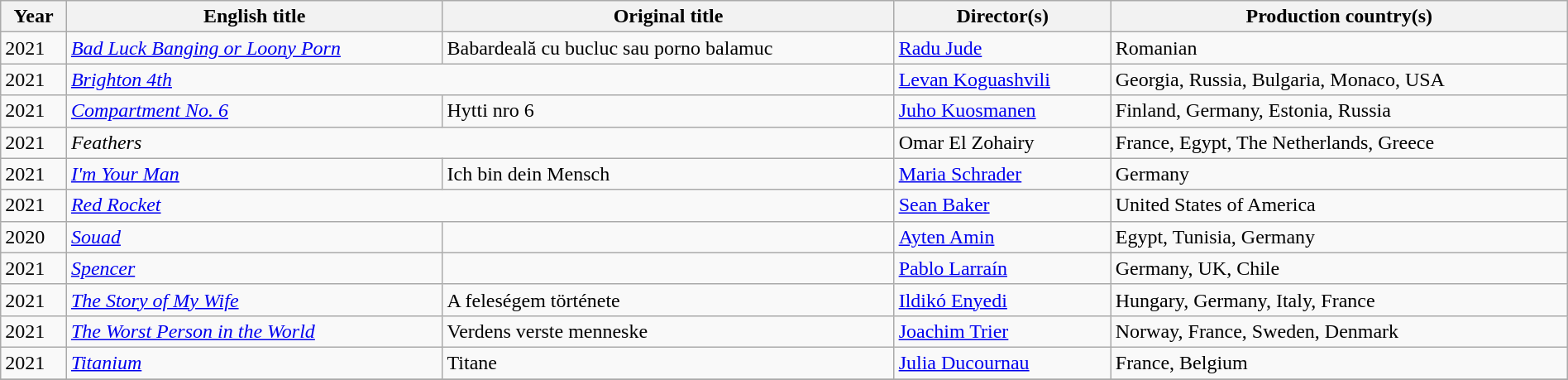<table class="sortable wikitable" style="width:100%; margin-bottom:4px" cellpadding="5">
<tr>
<th scope="col">Year</th>
<th scope="col">English title</th>
<th scope="col">Original title</th>
<th scope="col">Director(s)</th>
<th scope="col">Production country(s)</th>
</tr>
<tr>
<td>2021</td>
<td><em><a href='#'>Bad Luck Banging or Loony Porn</a></em></td>
<td>Babardeală cu bucluc sau porno balamuc</td>
<td><a href='#'>Radu Jude</a></td>
<td>Romanian</td>
</tr>
<tr>
<td>2021</td>
<td colspan=2><em><a href='#'>Brighton 4th</a></em></td>
<td><a href='#'>Levan Koguashvili</a></td>
<td>Georgia, Russia, Bulgaria, Monaco, USA</td>
</tr>
<tr>
<td>2021</td>
<td><em><a href='#'>Compartment No. 6</a></em></td>
<td>Hytti nro 6</td>
<td><a href='#'>Juho Kuosmanen</a></td>
<td>Finland, Germany, Estonia, Russia</td>
</tr>
<tr>
<td>2021</td>
<td colspan=2><em>Feathers</em></td>
<td>Omar El Zohairy</td>
<td>France, Egypt, The Netherlands, Greece</td>
</tr>
<tr>
<td>2021</td>
<td><em><a href='#'>I'm Your Man</a></em></td>
<td>Ich bin dein Mensch</td>
<td><a href='#'>Maria Schrader</a></td>
<td>Germany</td>
</tr>
<tr>
<td>2021</td>
<td colspan=2><em><a href='#'>Red Rocket</a></em></td>
<td><a href='#'>Sean Baker</a></td>
<td>United States of America</td>
</tr>
<tr>
<td>2020</td>
<td><em><a href='#'>Souad</a></em></td>
<td></td>
<td><a href='#'>Ayten Amin</a></td>
<td>Egypt, Tunisia, Germany</td>
</tr>
<tr>
<td>2021</td>
<td><em><a href='#'>Spencer</a></em></td>
<td></td>
<td><a href='#'>Pablo Larraín</a></td>
<td>Germany, UK, Chile</td>
</tr>
<tr>
<td>2021</td>
<td><em><a href='#'>The Story of My Wife</a></em></td>
<td>A feleségem története</td>
<td><a href='#'>Ildikó Enyedi</a></td>
<td>Hungary, Germany, Italy, France</td>
</tr>
<tr>
<td>2021</td>
<td><em><a href='#'>The Worst Person in the World</a></em></td>
<td>Verdens verste menneske</td>
<td><a href='#'>Joachim Trier</a></td>
<td>Norway, France, Sweden, Denmark</td>
</tr>
<tr>
<td>2021</td>
<td><em><a href='#'>Titanium</a></em></td>
<td>Titane</td>
<td><a href='#'>Julia Ducournau</a></td>
<td>France, Belgium</td>
</tr>
<tr>
</tr>
</table>
